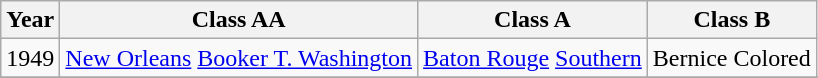<table class="wikitable sortable">
<tr>
<th>Year</th>
<th>Class AA</th>
<th>Class A</th>
<th>Class B</th>
</tr>
<tr>
<td>1949</td>
<td><a href='#'>New Orleans</a> <a href='#'>Booker T. Washington</a></td>
<td><a href='#'>Baton Rouge</a> <a href='#'>Southern</a></td>
<td>Bernice Colored</td>
</tr>
<tr>
</tr>
</table>
